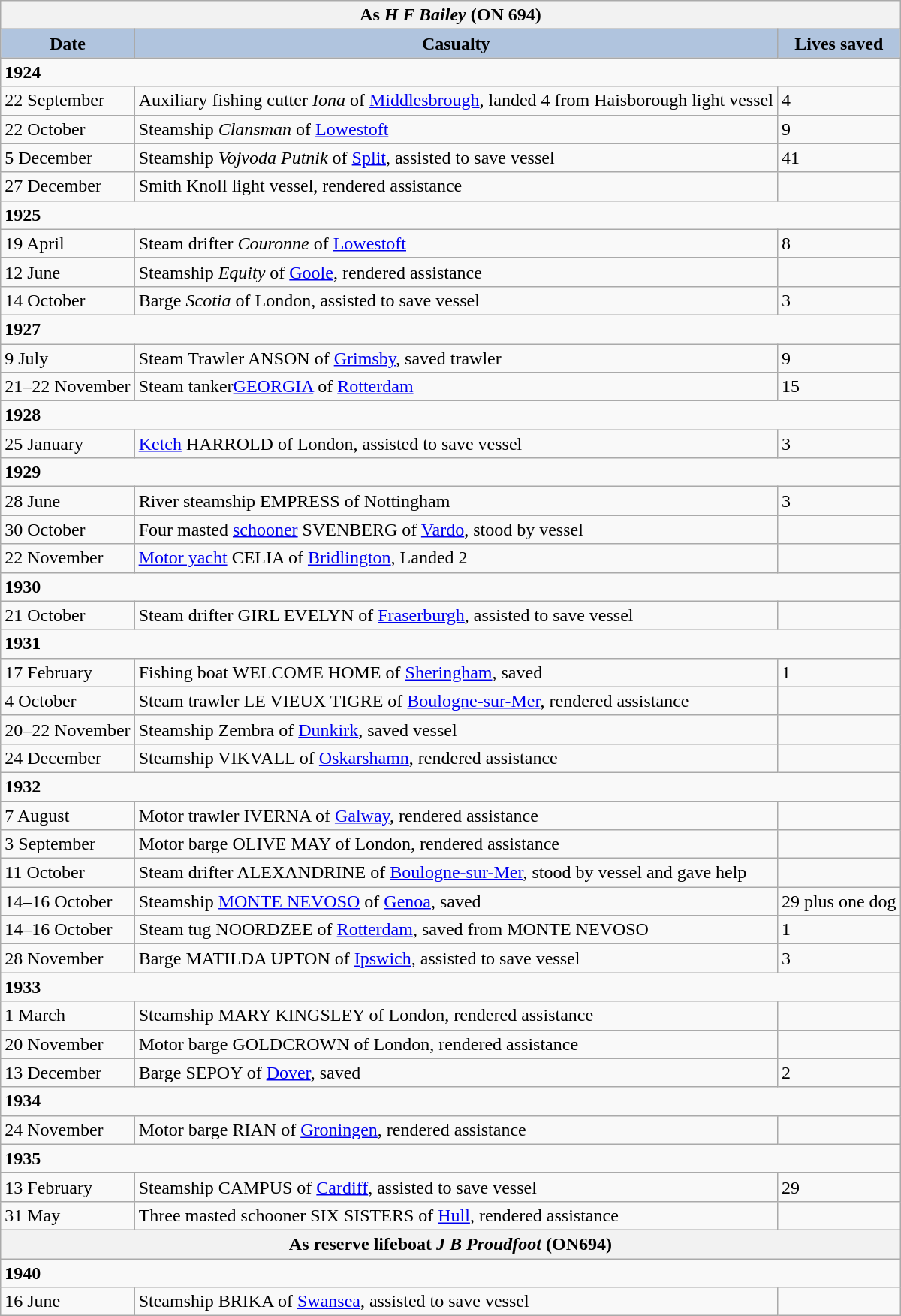<table class="wikitable">
<tr>
<th colspan="3">As <em>H F Bailey</em> (ON 694)</th>
</tr>
<tr>
<th style="text-align: center; background: LightSteelBlue">Date</th>
<th style="text-align: center; background: LightSteelBlue">Casualty</th>
<th style="text-align: center; background: LightSteelBlue">Lives saved</th>
</tr>
<tr>
<td colspan="3"><strong>1924</strong></td>
</tr>
<tr>
<td>22 September</td>
<td>Auxiliary fishing cutter <em>Iona</em> of <a href='#'>Middlesbrough</a>, landed 4 from Haisborough light vessel</td>
<td>4</td>
</tr>
<tr>
<td>22 October</td>
<td>Steamship <em>Clansman</em> of <a href='#'>Lowestoft</a></td>
<td>9</td>
</tr>
<tr>
<td>5 December</td>
<td>Steamship <em>Vojvoda Putnik</em> of <a href='#'>Split</a>, assisted to save vessel</td>
<td>41</td>
</tr>
<tr>
<td>27 December</td>
<td>Smith Knoll light vessel, rendered assistance</td>
<td></td>
</tr>
<tr>
<td colspan="3"><strong>1925</strong></td>
</tr>
<tr>
<td>19 April</td>
<td>Steam drifter <em>Couronne</em> of <a href='#'>Lowestoft</a></td>
<td>8</td>
</tr>
<tr>
<td>12 June</td>
<td>Steamship <em>Equity</em> of <a href='#'>Goole</a>, rendered assistance</td>
<td></td>
</tr>
<tr>
<td>14 October</td>
<td>Barge <em>Scotia</em> of London, assisted to save vessel</td>
<td>3</td>
</tr>
<tr>
<td colspan="3"><strong>1927</strong></td>
</tr>
<tr>
<td>9 July</td>
<td>Steam Trawler ANSON of <a href='#'>Grimsby</a>, saved trawler</td>
<td>9</td>
</tr>
<tr ---->
<td>21–22 November</td>
<td>Steam tanker<a href='#'>GEORGIA</a> of <a href='#'>Rotterdam</a></td>
<td>15</td>
</tr>
<tr>
<td colspan="3"><strong>1928</strong></td>
</tr>
<tr>
<td>25 January</td>
<td><a href='#'>Ketch</a> HARROLD of London, assisted to save vessel</td>
<td>3</td>
</tr>
<tr>
<td colspan="3"><strong>1929</strong></td>
</tr>
<tr>
<td>28 June</td>
<td>River steamship EMPRESS of Nottingham</td>
<td>3</td>
</tr>
<tr>
<td>30 October</td>
<td>Four masted <a href='#'>schooner</a> SVENBERG of <a href='#'>Vardo</a>, stood by vessel</td>
<td></td>
</tr>
<tr>
<td>22 November</td>
<td><a href='#'>Motor yacht</a> CELIA of <a href='#'>Bridlington</a>, Landed 2</td>
<td></td>
</tr>
<tr>
<td colspan="3"><strong>1930</strong></td>
</tr>
<tr>
<td>21 October</td>
<td>Steam drifter GIRL EVELYN of <a href='#'>Fraserburgh</a>, assisted to save vessel</td>
<td></td>
</tr>
<tr>
<td colspan="3"><strong>1931</strong></td>
</tr>
<tr>
<td>17 February</td>
<td>Fishing boat WELCOME HOME of <a href='#'>Sheringham</a>, saved</td>
<td>1</td>
</tr>
<tr>
<td>4 October</td>
<td>Steam trawler LE VIEUX TIGRE of <a href='#'>Boulogne-sur-Mer</a>, rendered assistance</td>
<td></td>
</tr>
<tr>
<td>20–22 November</td>
<td>Steamship Zembra of <a href='#'>Dunkirk</a>, saved vessel</td>
<td></td>
</tr>
<tr>
<td>24 December</td>
<td>Steamship VIKVALL of <a href='#'>Oskarshamn</a>, rendered assistance</td>
</tr>
<tr>
<td colspan="3"><strong>1932</strong></td>
</tr>
<tr>
<td>7 August</td>
<td>Motor trawler IVERNA of <a href='#'>Galway</a>, rendered assistance</td>
<td></td>
</tr>
<tr>
<td>3 September</td>
<td>Motor barge OLIVE MAY of London, rendered assistance</td>
<td></td>
</tr>
<tr>
<td>11 October</td>
<td>Steam drifter ALEXANDRINE of <a href='#'>Boulogne-sur-Mer</a>, stood by vessel and gave help</td>
<td></td>
</tr>
<tr>
<td>14–16 October</td>
<td>Steamship <a href='#'>MONTE NEVOSO</a> of <a href='#'>Genoa</a>, saved</td>
<td>29 plus one dog</td>
</tr>
<tr>
<td>14–16 October</td>
<td>Steam tug NOORDZEE of <a href='#'>Rotterdam</a>, saved from MONTE NEVOSO</td>
<td>1</td>
</tr>
<tr>
<td>28 November</td>
<td>Barge MATILDA UPTON of <a href='#'>Ipswich</a>, assisted to save vessel</td>
<td>3</td>
</tr>
<tr>
<td colspan="3"><strong>1933</strong></td>
</tr>
<tr>
<td>1 March</td>
<td>Steamship MARY KINGSLEY of London, rendered assistance</td>
<td></td>
</tr>
<tr>
<td>20 November</td>
<td>Motor barge GOLDCROWN of London, rendered assistance</td>
<td></td>
</tr>
<tr>
<td>13 December</td>
<td>Barge SEPOY of <a href='#'>Dover</a>, saved</td>
<td>2</td>
</tr>
<tr>
<td colspan="3"><strong>1934</strong></td>
</tr>
<tr>
<td>24 November</td>
<td>Motor barge RIAN of <a href='#'>Groningen</a>, rendered assistance</td>
<td></td>
</tr>
<tr>
<td colspan="3"><strong>1935</strong></td>
</tr>
<tr>
<td>13 February</td>
<td>Steamship CAMPUS of <a href='#'>Cardiff</a>, assisted to save vessel</td>
<td>29</td>
</tr>
<tr>
<td>31 May</td>
<td>Three masted schooner SIX SISTERS of <a href='#'>Hull</a>, rendered assistance</td>
<td></td>
</tr>
<tr>
<th colspan="3">As reserve lifeboat <em>J B Proudfoot</em> (ON694)</th>
</tr>
<tr>
<td colspan="3"><strong>1940</strong></td>
</tr>
<tr>
<td>16 June</td>
<td>Steamship BRIKA of <a href='#'>Swansea</a>, assisted to save vessel</td>
<td></td>
</tr>
</table>
